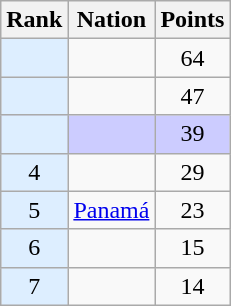<table class="wikitable sortable" style="text-align:center">
<tr>
<th>Rank</th>
<th>Nation</th>
<th>Points</th>
</tr>
<tr>
<td bgcolor = DDEEFF></td>
<td align=left></td>
<td>64</td>
</tr>
<tr>
<td bgcolor = DDEEFF></td>
<td align=left></td>
<td>47</td>
</tr>
<tr style="background-color:#ccccff">
<td bgcolor = DDEEFF></td>
<td align=left></td>
<td>39</td>
</tr>
<tr>
<td bgcolor = DDEEFF>4</td>
<td align=left></td>
<td>29</td>
</tr>
<tr>
<td bgcolor = DDEEFF>5</td>
<td align=left> <a href='#'>Panamá</a></td>
<td>23</td>
</tr>
<tr>
<td bgcolor = DDEEFF>6</td>
<td align=left></td>
<td>15</td>
</tr>
<tr>
<td bgcolor = DDEEFF>7</td>
<td align=left></td>
<td>14</td>
</tr>
</table>
